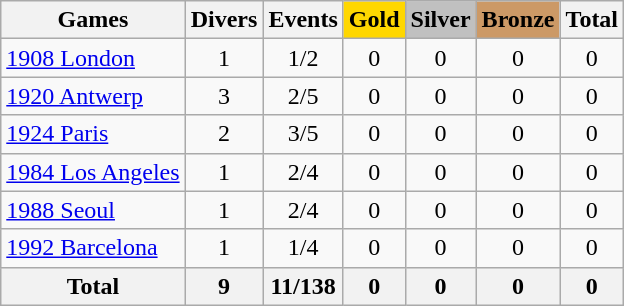<table class="wikitable sortable" style="text-align:center">
<tr>
<th>Games</th>
<th>Divers</th>
<th>Events</th>
<th style="background-color:gold;">Gold</th>
<th style="background-color:silver;">Silver</th>
<th style="background-color:#c96;">Bronze</th>
<th>Total</th>
</tr>
<tr>
<td align=left><a href='#'>1908 London</a></td>
<td>1</td>
<td>1/2</td>
<td>0</td>
<td>0</td>
<td>0</td>
<td>0</td>
</tr>
<tr>
<td align=left><a href='#'>1920 Antwerp</a></td>
<td>3</td>
<td>2/5</td>
<td>0</td>
<td>0</td>
<td>0</td>
<td>0</td>
</tr>
<tr>
<td align=left><a href='#'>1924 Paris</a></td>
<td>2</td>
<td>3/5</td>
<td>0</td>
<td>0</td>
<td>0</td>
<td>0</td>
</tr>
<tr>
<td align=left><a href='#'>1984 Los Angeles</a></td>
<td>1</td>
<td>2/4</td>
<td>0</td>
<td>0</td>
<td>0</td>
<td>0</td>
</tr>
<tr>
<td align=left><a href='#'>1988 Seoul</a></td>
<td>1</td>
<td>2/4</td>
<td>0</td>
<td>0</td>
<td>0</td>
<td>0</td>
</tr>
<tr>
<td align=left><a href='#'>1992 Barcelona</a></td>
<td>1</td>
<td>1/4</td>
<td>0</td>
<td>0</td>
<td>0</td>
<td>0</td>
</tr>
<tr>
<th>Total</th>
<th>9</th>
<th>11/138</th>
<th>0</th>
<th>0</th>
<th>0</th>
<th>0</th>
</tr>
</table>
